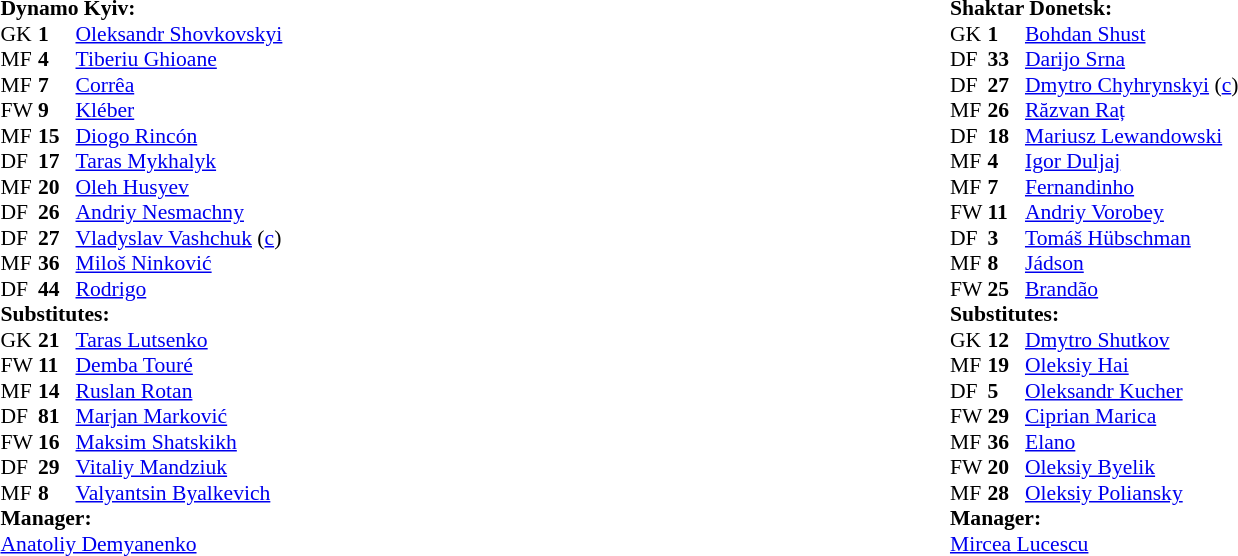<table width="100%">
<tr>
<td valign="top" width="50%"><br><table style="font-size: 90%" cellspacing="0" cellpadding="0" align=left>
<tr>
<td colspan="4"><strong>Dynamo Kyiv:</strong></td>
</tr>
<tr>
<th width="25"></th>
<th width="25"></th>
</tr>
<tr>
<td>GK</td>
<td><strong>1</strong></td>
<td> <a href='#'>Oleksandr Shovkovskyi</a></td>
</tr>
<tr>
<td>MF</td>
<td><strong>4</strong></td>
<td> <a href='#'>Tiberiu Ghioane</a></td>
</tr>
<tr>
<td>MF</td>
<td><strong>7</strong></td>
<td> <a href='#'>Corrêa</a></td>
<td></td>
<td></td>
</tr>
<tr>
<td>FW</td>
<td><strong>9</strong></td>
<td> <a href='#'>Kléber</a></td>
<td></td>
<td></td>
</tr>
<tr>
<td>MF</td>
<td><strong>15</strong></td>
<td> <a href='#'>Diogo Rincón</a></td>
<td></td>
</tr>
<tr>
<td>DF</td>
<td><strong>17</strong></td>
<td> <a href='#'>Taras Mykhalyk</a></td>
<td></td>
</tr>
<tr>
<td>MF</td>
<td><strong>20</strong></td>
<td> <a href='#'>Oleh Husyev</a></td>
<td></td>
</tr>
<tr>
<td>DF</td>
<td><strong>26</strong></td>
<td> <a href='#'>Andriy Nesmachny</a></td>
</tr>
<tr>
<td>DF</td>
<td><strong>27</strong></td>
<td> <a href='#'>Vladyslav Vashchuk</a> (<a href='#'>c</a>)</td>
</tr>
<tr>
<td>MF</td>
<td><strong>36</strong></td>
<td> <a href='#'>Miloš Ninković</a></td>
</tr>
<tr>
<td>DF</td>
<td><strong>44</strong></td>
<td> <a href='#'>Rodrigo</a></td>
<td></td>
</tr>
<tr>
<td colspan=4><strong>Substitutes:</strong></td>
</tr>
<tr>
<td>GK</td>
<td><strong>21</strong></td>
<td> <a href='#'>Taras Lutsenko</a></td>
</tr>
<tr>
<td>FW</td>
<td><strong>11</strong></td>
<td> <a href='#'>Demba Touré</a></td>
</tr>
<tr>
<td>MF</td>
<td><strong>14</strong></td>
<td> <a href='#'>Ruslan Rotan</a></td>
</tr>
<tr>
<td>DF</td>
<td><strong>81</strong></td>
<td> <a href='#'>Marjan Marković</a></td>
</tr>
<tr>
<td>FW</td>
<td><strong>16</strong></td>
<td> <a href='#'>Maksim Shatskikh</a></td>
<td></td>
</tr>
<tr>
<td>DF</td>
<td><strong>29</strong></td>
<td> <a href='#'>Vitaliy Mandziuk</a></td>
<td></td>
</tr>
<tr>
<td>MF</td>
<td><strong>8</strong></td>
<td> <a href='#'>Valyantsin Byalkevich</a></td>
<td></td>
</tr>
<tr>
<td colspan=4><strong>Manager:</strong></td>
</tr>
<tr>
<td colspan="4"> <a href='#'>Anatoliy Demyanenko</a></td>
</tr>
<tr>
</tr>
</table>
</td>
<td valign="top"></td>
<td valign="top" width="50%"><br><table style="font-size: 90%" cellspacing="0" cellpadding="0" align=left>
<tr>
<td colspan="4"><strong>Shaktar Donetsk:</strong></td>
</tr>
<tr>
<th width="25"></th>
<th width="25"></th>
</tr>
<tr>
<td>GK</td>
<td><strong>1</strong></td>
<td> <a href='#'>Bohdan Shust</a></td>
</tr>
<tr>
<td>DF</td>
<td><strong>33</strong></td>
<td> <a href='#'>Darijo Srna</a></td>
<td></td>
</tr>
<tr>
<td>DF</td>
<td><strong>27</strong></td>
<td> <a href='#'>Dmytro Chyhrynskyi</a> (<a href='#'>c</a>)</td>
<td></td>
</tr>
<tr>
<td>MF</td>
<td><strong>26</strong></td>
<td> <a href='#'>Răzvan Raț</a></td>
<td></td>
<td></td>
</tr>
<tr>
<td>DF</td>
<td><strong>18</strong></td>
<td> <a href='#'>Mariusz Lewandowski</a></td>
<td></td>
</tr>
<tr>
<td>MF</td>
<td><strong>4</strong></td>
<td> <a href='#'>Igor Duljaj</a></td>
</tr>
<tr>
<td>MF</td>
<td><strong>7</strong></td>
<td> <a href='#'>Fernandinho</a></td>
<td></td>
</tr>
<tr>
<td>FW</td>
<td><strong>11</strong></td>
<td> <a href='#'>Andriy Vorobey</a></td>
<td></td>
</tr>
<tr>
<td>DF</td>
<td><strong>3</strong></td>
<td> <a href='#'>Tomáš Hübschman</a></td>
<td></td>
</tr>
<tr>
<td>MF</td>
<td><strong>8</strong></td>
<td> <a href='#'>Jádson</a></td>
<td></td>
</tr>
<tr>
<td>FW</td>
<td><strong>25</strong></td>
<td> <a href='#'>Brandão</a></td>
<td></td>
</tr>
<tr>
<td colspan=4><strong>Substitutes:</strong></td>
</tr>
<tr>
<td>GK</td>
<td><strong>12</strong></td>
<td> <a href='#'>Dmytro Shutkov</a></td>
</tr>
<tr>
<td>MF</td>
<td><strong>19</strong></td>
<td> <a href='#'>Oleksiy Hai</a></td>
<td></td>
<td></td>
</tr>
<tr>
<td>DF</td>
<td><strong>5</strong></td>
<td> <a href='#'>Oleksandr Kucher</a></td>
</tr>
<tr>
<td>FW</td>
<td><strong>29</strong></td>
<td> <a href='#'>Ciprian Marica</a></td>
<td></td>
</tr>
<tr>
<td>MF</td>
<td><strong>36</strong></td>
<td> <a href='#'>Elano</a></td>
<td></td>
</tr>
<tr>
<td>FW</td>
<td><strong>20</strong></td>
<td> <a href='#'>Oleksiy Byelik</a></td>
<td></td>
</tr>
<tr>
<td>MF</td>
<td><strong>28</strong></td>
<td> <a href='#'>Oleksiy Poliansky</a></td>
</tr>
<tr>
<td colspan=4><strong>Manager:</strong></td>
</tr>
<tr>
<td colspan="4"> <a href='#'>Mircea Lucescu</a></td>
</tr>
</table>
</td>
</tr>
</table>
